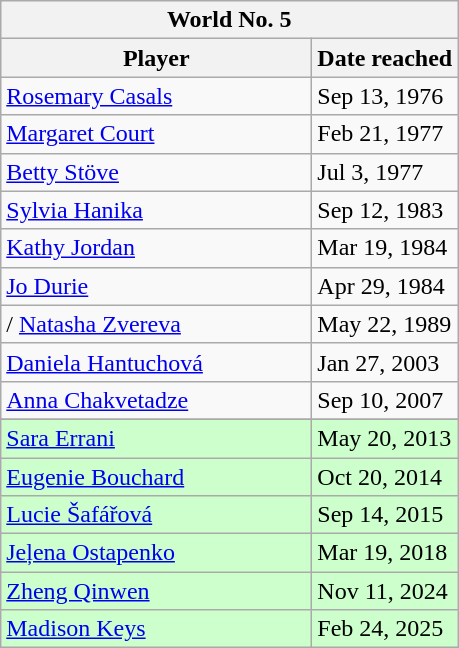<table class="wikitable" style="display:inline-table">
<tr>
<th colspan=2>World No. 5</th>
</tr>
<tr>
<th width="200">Player</th>
<th>Date reached</th>
</tr>
<tr>
<td> <a href='#'>Rosemary Casals</a></td>
<td>Sep 13, 1976</td>
</tr>
<tr>
<td> <a href='#'>Margaret Court</a></td>
<td>Feb 21, 1977</td>
</tr>
<tr>
<td> <a href='#'>Betty Stöve</a></td>
<td>Jul 3, 1977</td>
</tr>
<tr>
<td> <a href='#'>Sylvia Hanika</a></td>
<td>Sep 12, 1983</td>
</tr>
<tr>
<td> <a href='#'>Kathy Jordan</a></td>
<td>Mar 19, 1984</td>
</tr>
<tr>
<td> <a href='#'>Jo Durie</a></td>
<td>Apr 29, 1984</td>
</tr>
<tr>
<td>/ <a href='#'>Natasha Zvereva</a></td>
<td>May 22, 1989</td>
</tr>
<tr>
<td> <a href='#'>Daniela Hantuchová</a></td>
<td>Jan 27, 2003</td>
</tr>
<tr>
<td> <a href='#'>Anna Chakvetadze</a></td>
<td>Sep 10, 2007</td>
</tr>
<tr>
</tr>
<tr bgcolor=ccffcc>
<td> <a href='#'>Sara Errani</a></td>
<td>May 20, 2013</td>
</tr>
<tr bgcolor=ccffcc>
<td> <a href='#'>Eugenie Bouchard</a></td>
<td>Oct 20, 2014</td>
</tr>
<tr bgcolor=ccffcc>
<td> <a href='#'>Lucie Šafářová</a></td>
<td>Sep 14, 2015</td>
</tr>
<tr bgcolor=ccffcc>
<td> <a href='#'>Jeļena Ostapenko</a></td>
<td>Mar 19, 2018</td>
</tr>
<tr bgcolor=ccffcc>
<td> <a href='#'>Zheng Qinwen</a></td>
<td>Nov 11, 2024</td>
</tr>
<tr bgcolor=ccffcc>
<td> <a href='#'>Madison Keys</a></td>
<td>Feb 24, 2025</td>
</tr>
</table>
